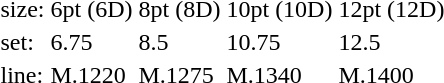<table style="margin-left:40px;">
<tr>
<td>size:</td>
<td>6pt (6D)</td>
<td>8pt (8D)</td>
<td>10pt (10D)</td>
<td>12pt (12D)</td>
</tr>
<tr>
<td>set:</td>
<td>6.75</td>
<td>8.5</td>
<td>10.75</td>
<td>12.5</td>
</tr>
<tr>
<td>line:</td>
<td>M.1220</td>
<td>M.1275</td>
<td>M.1340</td>
<td>M.1400</td>
</tr>
</table>
